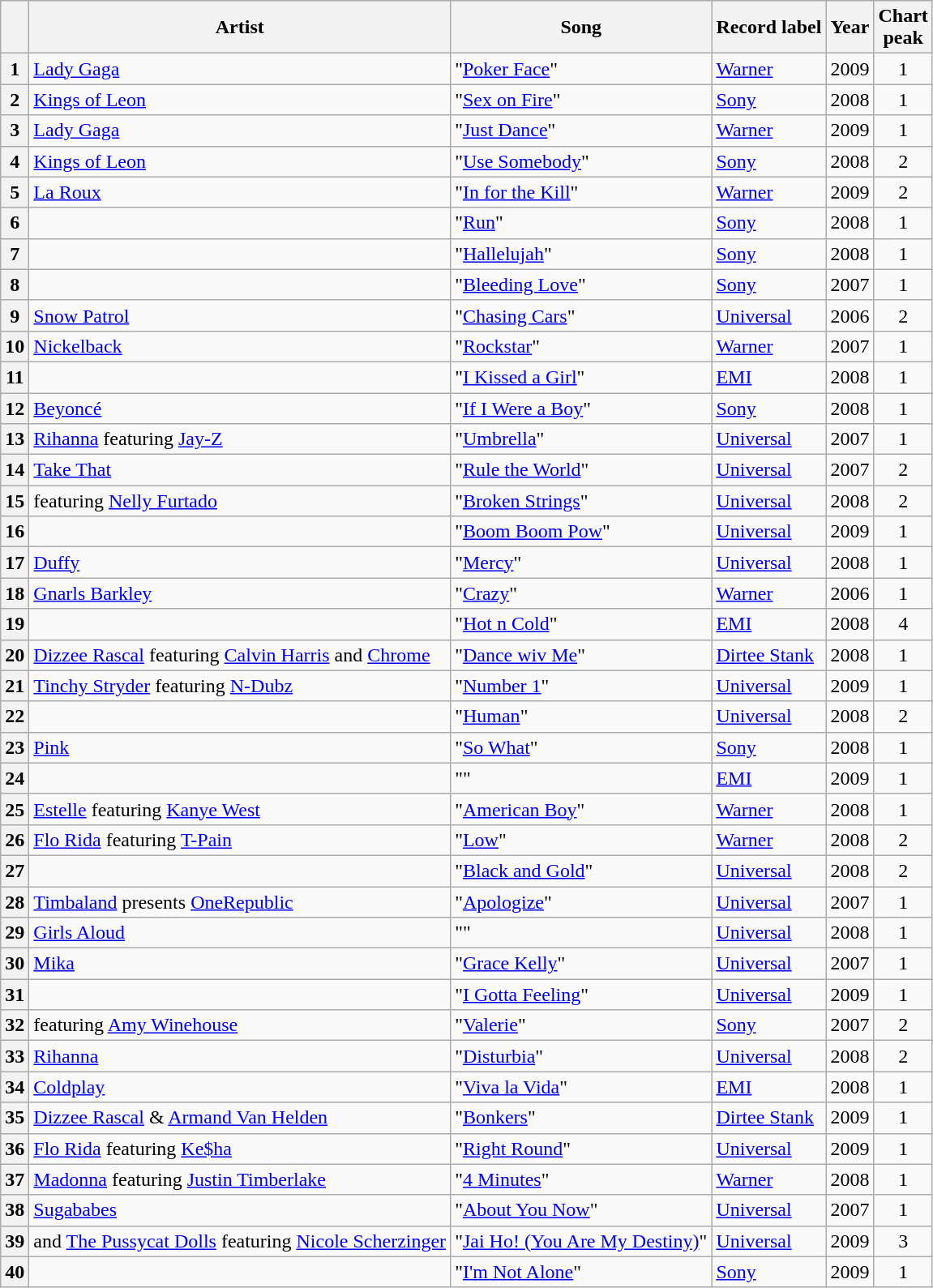<table class="wikitable plainrowheaders sortable">
<tr>
<th scope=col></th>
<th scope=col>Artist</th>
<th scope=col>Song</th>
<th scope=col>Record label</th>
<th scope=col>Year</th>
<th scope=col>Chart<br>peak</th>
</tr>
<tr>
<th scope=row style="text-align:center;">1</th>
<td><a href='#'>Lady Gaga</a></td>
<td>"<a href='#'>Poker Face</a>"</td>
<td><a href='#'>Warner</a></td>
<td align=center>2009</td>
<td align=center>1</td>
</tr>
<tr>
<th scope=row style="text-align:center;">2</th>
<td><a href='#'>Kings of Leon</a></td>
<td>"<a href='#'>Sex on Fire</a>"</td>
<td><a href='#'>Sony</a></td>
<td align=center>2008</td>
<td align=center>1</td>
</tr>
<tr>
<th scope=row style="text-align:center;">3</th>
<td><a href='#'>Lady Gaga</a></td>
<td>"<a href='#'>Just Dance</a>"</td>
<td><a href='#'>Warner</a></td>
<td align=center>2009</td>
<td align=center>1</td>
</tr>
<tr>
<th scope=row style="text-align:center;">4</th>
<td><a href='#'>Kings of Leon</a></td>
<td>"<a href='#'>Use Somebody</a>"</td>
<td><a href='#'>Sony</a></td>
<td align=center>2008</td>
<td align=center>2</td>
</tr>
<tr>
<th scope=row style="text-align:center;">5</th>
<td><a href='#'>La Roux</a></td>
<td>"<a href='#'>In for the Kill</a>"</td>
<td><a href='#'>Warner</a></td>
<td align=center>2009</td>
<td align=center>2</td>
</tr>
<tr>
<th scope=row style="text-align:center;">6</th>
<td></td>
<td>"<a href='#'>Run</a>"</td>
<td><a href='#'>Sony</a></td>
<td align=center>2008</td>
<td align=center>1</td>
</tr>
<tr>
<th scope=row style="text-align:center;">7</th>
<td></td>
<td>"<a href='#'>Hallelujah</a>"</td>
<td><a href='#'>Sony</a></td>
<td align=center>2008</td>
<td align=center>1</td>
</tr>
<tr>
<th scope=row style="text-align:center;">8</th>
<td></td>
<td>"<a href='#'>Bleeding Love</a>"</td>
<td><a href='#'>Sony</a></td>
<td align=center>2007</td>
<td align=center>1</td>
</tr>
<tr>
<th scope=row style="text-align:center;">9</th>
<td><a href='#'>Snow Patrol</a></td>
<td>"<a href='#'>Chasing Cars</a>"</td>
<td><a href='#'>Universal</a></td>
<td align=center>2006</td>
<td align=center>2</td>
</tr>
<tr>
<th scope=row style="text-align:center;">10</th>
<td><a href='#'>Nickelback</a></td>
<td>"<a href='#'>Rockstar</a>"</td>
<td><a href='#'>Warner</a></td>
<td align=center>2007</td>
<td align=center>1</td>
</tr>
<tr>
<th scope=row style="text-align:center;">11</th>
<td></td>
<td>"<a href='#'>I Kissed a Girl</a>"</td>
<td><a href='#'>EMI</a></td>
<td align=center>2008</td>
<td align=center>1</td>
</tr>
<tr>
<th scope=row style="text-align:center;">12</th>
<td><a href='#'>Beyoncé</a></td>
<td>"<a href='#'>If I Were a Boy</a>"</td>
<td><a href='#'>Sony</a></td>
<td align=center>2008</td>
<td align=center>1</td>
</tr>
<tr>
<th scope=row style="text-align:center;">13</th>
<td><a href='#'>Rihanna</a> featuring <a href='#'>Jay-Z</a></td>
<td>"<a href='#'>Umbrella</a>"</td>
<td><a href='#'>Universal</a></td>
<td align=center>2007</td>
<td align=center>1</td>
</tr>
<tr>
<th scope=row style="text-align:center;">14</th>
<td><a href='#'>Take That</a></td>
<td>"<a href='#'>Rule the World</a>"</td>
<td><a href='#'>Universal</a></td>
<td align=center>2007</td>
<td align=center>2</td>
</tr>
<tr>
<th scope=row style="text-align:center;">15</th>
<td> featuring <a href='#'>Nelly Furtado</a></td>
<td>"<a href='#'>Broken Strings</a>"</td>
<td><a href='#'>Universal</a></td>
<td align=center>2008</td>
<td align=center>2</td>
</tr>
<tr>
<th scope=row style="text-align:center;">16</th>
<td></td>
<td>"<a href='#'>Boom Boom Pow</a>"</td>
<td><a href='#'>Universal</a></td>
<td align=center>2009</td>
<td align=center>1</td>
</tr>
<tr>
<th scope=row style="text-align:center;">17</th>
<td><a href='#'>Duffy</a></td>
<td>"<a href='#'>Mercy</a>"</td>
<td><a href='#'>Universal</a></td>
<td align=center>2008</td>
<td align=center>1</td>
</tr>
<tr>
<th scope=row style="text-align:center;">18</th>
<td><a href='#'>Gnarls Barkley</a></td>
<td>"<a href='#'>Crazy</a>"</td>
<td><a href='#'>Warner</a></td>
<td align=center>2006</td>
<td align=center>1</td>
</tr>
<tr>
<th scope=row style="text-align:center;">19</th>
<td></td>
<td>"<a href='#'>Hot n Cold</a>"</td>
<td><a href='#'>EMI</a></td>
<td align=center>2008</td>
<td align=center>4</td>
</tr>
<tr>
<th scope=row style="text-align:center;">20</th>
<td><a href='#'>Dizzee Rascal</a> featuring <a href='#'>Calvin Harris</a> and <a href='#'>Chrome</a></td>
<td>"<a href='#'>Dance wiv Me</a>"</td>
<td><a href='#'>Dirtee Stank</a></td>
<td align=center>2008</td>
<td align=center>1</td>
</tr>
<tr>
<th scope=row style="text-align:center;">21</th>
<td><a href='#'>Tinchy Stryder</a> featuring <a href='#'>N-Dubz</a></td>
<td>"<a href='#'>Number 1</a>"</td>
<td><a href='#'>Universal</a></td>
<td align=center>2009</td>
<td align=center>1</td>
</tr>
<tr>
<th scope=row style="text-align:center;">22</th>
<td></td>
<td>"<a href='#'>Human</a>"</td>
<td><a href='#'>Universal</a></td>
<td align=center>2008</td>
<td align=center>2</td>
</tr>
<tr>
<th scope=row style="text-align:center;">23</th>
<td><a href='#'>Pink</a></td>
<td>"<a href='#'>So What</a>"</td>
<td><a href='#'>Sony</a></td>
<td align=center>2008</td>
<td align=center>1</td>
</tr>
<tr>
<th scope=row style="text-align:center;">24</th>
<td></td>
<td>""</td>
<td><a href='#'>EMI</a></td>
<td align=center>2009</td>
<td align=center>1</td>
</tr>
<tr>
<th scope=row style="text-align:center;">25</th>
<td><a href='#'>Estelle</a> featuring <a href='#'>Kanye West</a></td>
<td>"<a href='#'>American Boy</a>"</td>
<td><a href='#'>Warner</a></td>
<td align=center>2008</td>
<td align=center>1</td>
</tr>
<tr>
<th scope=row style="text-align:center;">26</th>
<td><a href='#'>Flo Rida</a> featuring <a href='#'>T-Pain</a></td>
<td>"<a href='#'>Low</a>"</td>
<td><a href='#'>Warner</a></td>
<td align=center>2008</td>
<td align=center>2</td>
</tr>
<tr>
<th scope=row style="text-align:center;">27</th>
<td></td>
<td>"<a href='#'>Black and Gold</a>"</td>
<td><a href='#'>Universal</a></td>
<td align=center>2008</td>
<td align=center>2</td>
</tr>
<tr>
<th scope=row style="text-align:center;">28</th>
<td><a href='#'>Timbaland</a> presents <a href='#'>OneRepublic</a></td>
<td>"<a href='#'>Apologize</a>"</td>
<td><a href='#'>Universal</a></td>
<td align=center>2007</td>
<td align=center>1</td>
</tr>
<tr>
<th scope=row style="text-align:center;">29</th>
<td><a href='#'>Girls Aloud</a></td>
<td>""</td>
<td><a href='#'>Universal</a></td>
<td align=center>2008</td>
<td align=center>1</td>
</tr>
<tr>
<th scope=row style="text-align:center;">30</th>
<td><a href='#'>Mika</a></td>
<td>"<a href='#'>Grace Kelly</a>"</td>
<td><a href='#'>Universal</a></td>
<td align=center>2007</td>
<td align=center>1</td>
</tr>
<tr>
<th scope=row style="text-align:center;">31</th>
<td></td>
<td>"<a href='#'>I Gotta Feeling</a>"</td>
<td><a href='#'>Universal</a></td>
<td align=center>2009</td>
<td align=center>1</td>
</tr>
<tr>
<th scope=row style="text-align:center;">32</th>
<td> featuring <a href='#'>Amy Winehouse</a></td>
<td>"<a href='#'>Valerie</a>"</td>
<td><a href='#'>Sony</a></td>
<td align=center>2007</td>
<td align=center>2</td>
</tr>
<tr>
<th scope=row style="text-align:center;">33</th>
<td><a href='#'>Rihanna</a></td>
<td>"<a href='#'>Disturbia</a>"</td>
<td><a href='#'>Universal</a></td>
<td align=center>2008</td>
<td align=center>2</td>
</tr>
<tr>
<th scope=row style="text-align:center;">34</th>
<td><a href='#'>Coldplay</a></td>
<td>"<a href='#'>Viva la Vida</a>"</td>
<td><a href='#'>EMI</a></td>
<td align=center>2008</td>
<td align=center>1</td>
</tr>
<tr>
<th scope=row style="text-align:center;">35</th>
<td><a href='#'>Dizzee Rascal</a> & <a href='#'>Armand Van Helden</a></td>
<td>"<a href='#'>Bonkers</a>"</td>
<td><a href='#'>Dirtee Stank</a></td>
<td align=center>2009</td>
<td align=center>1</td>
</tr>
<tr>
<th scope=row style="text-align:center;">36</th>
<td><a href='#'>Flo Rida</a> featuring <a href='#'>Ke$ha</a></td>
<td>"<a href='#'>Right Round</a>"</td>
<td><a href='#'>Universal</a></td>
<td align=center>2009</td>
<td align=center>1</td>
</tr>
<tr>
<th scope=row style="text-align:center;">37</th>
<td><a href='#'>Madonna</a> featuring <a href='#'>Justin Timberlake</a></td>
<td>"<a href='#'>4 Minutes</a>"</td>
<td><a href='#'>Warner</a></td>
<td align=center>2008</td>
<td align=center>1</td>
</tr>
<tr>
<th scope=row style="text-align:center;">38</th>
<td><a href='#'>Sugababes</a></td>
<td>"<a href='#'>About You Now</a>"</td>
<td><a href='#'>Universal</a></td>
<td align=center>2007</td>
<td align=center>1</td>
</tr>
<tr>
<th scope=row style="text-align:center;">39</th>
<td> and <a href='#'>The Pussycat Dolls</a> featuring <a href='#'>Nicole Scherzinger</a></td>
<td>"<a href='#'>Jai Ho! (You Are My Destiny)</a>"</td>
<td><a href='#'>Universal</a></td>
<td align=center>2009</td>
<td align=center>3</td>
</tr>
<tr>
<th scope=row style="text-align:center;">40</th>
<td></td>
<td>"<a href='#'>I'm Not Alone</a>"</td>
<td><a href='#'>Sony</a></td>
<td align=center>2009</td>
<td align=center>1</td>
</tr>
</table>
